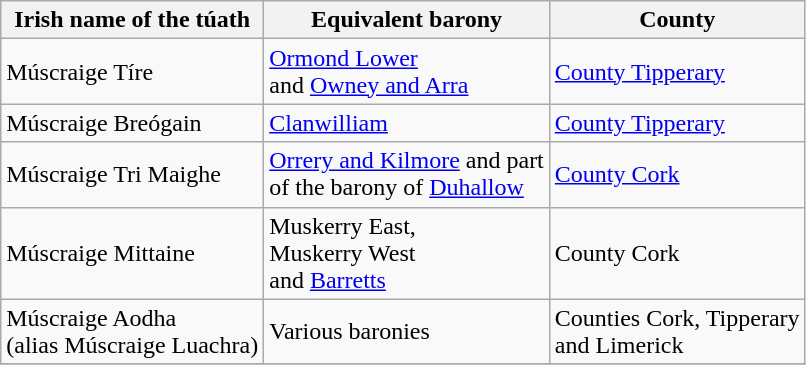<table class="wikitable">
<tr>
<th>Irish name of the túath</th>
<th>Equivalent barony</th>
<th>County</th>
</tr>
<tr>
<td>Múscraige Tíre</td>
<td><a href='#'>Ormond Lower</a> <br>and <a href='#'>Owney and Arra</a></td>
<td><a href='#'>County Tipperary</a></td>
</tr>
<tr>
<td>Múscraige Breógain</td>
<td><a href='#'>Clanwilliam</a></td>
<td><a href='#'>County Tipperary</a></td>
</tr>
<tr>
<td>Múscraige Tri Maighe</td>
<td><a href='#'>Orrery and Kilmore</a> and part<br>of the barony of <a href='#'>Duhallow</a></td>
<td><a href='#'>County Cork</a></td>
</tr>
<tr>
<td>Múscraige Mittaine</td>
<td>Muskerry East,<br> Muskerry West <br> and <a href='#'>Barretts</a></td>
<td>County Cork</td>
</tr>
<tr>
<td>Múscraige Aodha<br> (alias Múscraige Luachra)</td>
<td>Various baronies</td>
<td>Counties Cork, Tipperary<br> and Limerick</td>
</tr>
<tr>
</tr>
</table>
